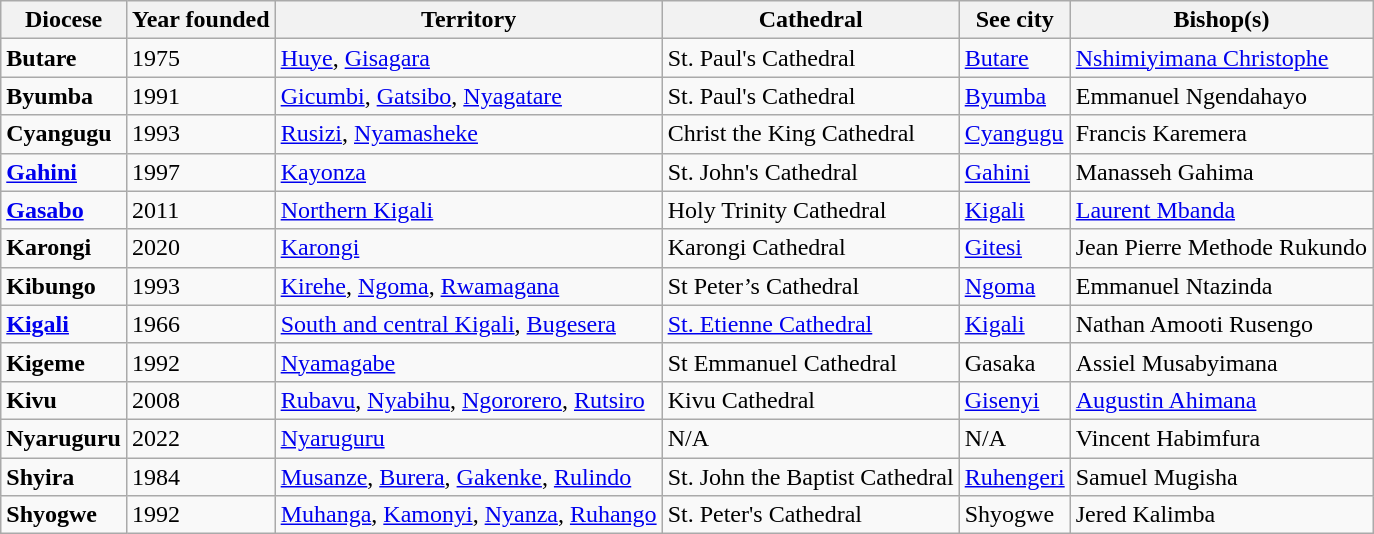<table class="wikitable sortable">
<tr>
<th>Diocese</th>
<th>Year founded</th>
<th>Territory</th>
<th>Cathedral</th>
<th>See city</th>
<th>Bishop(s)</th>
</tr>
<tr>
<td><strong>Butare</strong></td>
<td>1975</td>
<td><a href='#'>Huye</a>, <a href='#'>Gisagara</a></td>
<td>St. Paul's Cathedral</td>
<td><a href='#'>Butare</a></td>
<td><a href='#'>Nshimiyimana Christophe</a></td>
</tr>
<tr>
<td><strong>Byumba</strong></td>
<td>1991</td>
<td><a href='#'>Gicumbi</a>, <a href='#'>Gatsibo</a>, <a href='#'>Nyagatare</a></td>
<td>St. Paul's Cathedral</td>
<td><a href='#'>Byumba</a></td>
<td>Emmanuel Ngendahayo</td>
</tr>
<tr>
<td><strong>Cyangugu</strong></td>
<td>1993</td>
<td><a href='#'>Rusizi</a>, <a href='#'>Nyamasheke</a></td>
<td>Christ the King Cathedral</td>
<td><a href='#'>Cyangugu</a></td>
<td>Francis Karemera</td>
</tr>
<tr>
<td><strong><a href='#'>Gahini</a></strong></td>
<td>1997</td>
<td><a href='#'>Kayonza</a></td>
<td>St. John's Cathedral</td>
<td><a href='#'>Gahini</a></td>
<td>Manasseh Gahima</td>
</tr>
<tr>
<td><strong><a href='#'>Gasabo</a></strong></td>
<td>2011</td>
<td><a href='#'>Northern Kigali</a></td>
<td>Holy Trinity Cathedral</td>
<td><a href='#'>Kigali</a></td>
<td><a href='#'>Laurent Mbanda</a></td>
</tr>
<tr>
<td><strong>Karongi</strong></td>
<td>2020</td>
<td><a href='#'>Karongi</a></td>
<td>Karongi Cathedral</td>
<td><a href='#'>Gitesi</a></td>
<td>Jean Pierre Methode Rukundo</td>
</tr>
<tr>
<td><strong>Kibungo</strong></td>
<td>1993</td>
<td><a href='#'>Kirehe</a>, <a href='#'>Ngoma</a>, <a href='#'>Rwamagana</a></td>
<td>St Peter’s Cathedral</td>
<td><a href='#'>Ngoma</a></td>
<td>Emmanuel Ntazinda</td>
</tr>
<tr>
<td><strong><a href='#'>Kigali</a></strong></td>
<td>1966</td>
<td><a href='#'>South and central Kigali</a>, <a href='#'>Bugesera</a></td>
<td><a href='#'>St. Etienne Cathedral</a></td>
<td><a href='#'>Kigali</a></td>
<td>Nathan Amooti Rusengo</td>
</tr>
<tr>
<td><strong>Kigeme</strong></td>
<td>1992</td>
<td><a href='#'>Nyamagabe</a></td>
<td>St Emmanuel Cathedral</td>
<td>Gasaka</td>
<td>Assiel Musabyimana</td>
</tr>
<tr>
<td><strong>Kivu</strong></td>
<td>2008</td>
<td><a href='#'>Rubavu</a>, <a href='#'>Nyabihu</a>, <a href='#'>Ngororero</a>, <a href='#'>Rutsiro</a></td>
<td>Kivu Cathedral</td>
<td><a href='#'>Gisenyi</a></td>
<td><a href='#'>Augustin Ahimana</a></td>
</tr>
<tr>
<td><strong>Nyaruguru</strong></td>
<td>2022</td>
<td><a href='#'>Nyaruguru</a></td>
<td>N/A</td>
<td>N/A</td>
<td>Vincent Habimfura</td>
</tr>
<tr>
<td><strong>Shyira</strong></td>
<td>1984</td>
<td><a href='#'>Musanze</a>, <a href='#'>Burera</a>, <a href='#'>Gakenke</a>, <a href='#'>Rulindo</a></td>
<td>St. John the Baptist Cathedral</td>
<td><a href='#'>Ruhengeri</a></td>
<td>Samuel Mugisha</td>
</tr>
<tr>
<td><strong>Shyogwe</strong></td>
<td>1992</td>
<td><a href='#'>Muhanga</a>, <a href='#'>Kamonyi</a>, <a href='#'>Nyanza</a>, <a href='#'>Ruhango</a></td>
<td>St. Peter's Cathedral</td>
<td>Shyogwe</td>
<td>Jered Kalimba</td>
</tr>
</table>
